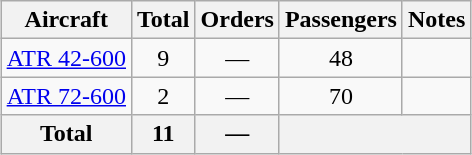<table class="wikitable" style="margin:1em auto; border-collapse:collapse;text-align:center">
<tr>
<th>Aircraft</th>
<th>Total</th>
<th>Orders</th>
<th>Passengers</th>
<th>Notes</th>
</tr>
<tr>
<td><a href='#'>ATR 42-600</a></td>
<td>9</td>
<td>—</td>
<td>48</td>
<td></td>
</tr>
<tr>
<td><a href='#'>ATR 72-600</a></td>
<td>2</td>
<td>—</td>
<td>70</td>
<td></td>
</tr>
<tr>
<th>Total</th>
<th>11</th>
<th>—</th>
<th colspan="2"></th>
</tr>
</table>
